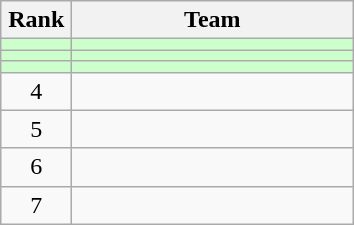<table class="wikitable" style="text-align: center;">
<tr>
<th width=40>Rank</th>
<th width=180>Team</th>
</tr>
<tr bgcolor=#CCFFCC>
<td></td>
<td style="text-align:left;"></td>
</tr>
<tr bgcolor=#CCFFCC>
<td></td>
<td style="text-align:left;"></td>
</tr>
<tr bgcolor=#CCFFCC>
<td></td>
<td style="text-align:left;"></td>
</tr>
<tr>
<td>4</td>
<td style="text-align:left;"></td>
</tr>
<tr align=center>
<td>5</td>
<td style="text-align:left;"></td>
</tr>
<tr align=center>
<td>6</td>
<td style="text-align:left;"></td>
</tr>
<tr align=center>
<td>7</td>
<td style="text-align:left;"></td>
</tr>
</table>
